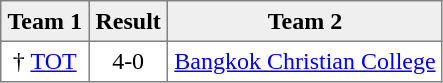<table border="1" cellpadding="4" cellspacing="0" style="text-align:center; border-collapse:collapse;">
<tr style="background:#efefef;">
<th>Team 1</th>
<th>Result</th>
<th>Team 2</th>
</tr>
<tr style="">
<td>† <a href='#'>TOT</a></td>
<td>4-0</td>
<td><a href='#'>Bangkok Christian College</a></td>
</tr>
</table>
